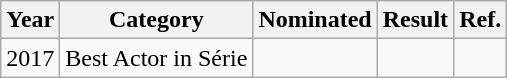<table class="wikitable">
<tr>
<th>Year</th>
<th>Category</th>
<th>Nominated</th>
<th>Result</th>
<th>Ref.</th>
</tr>
<tr>
<td>2017</td>
<td>Best Actor in Série</td>
<td></td>
<td></td>
<td></td>
</tr>
</table>
